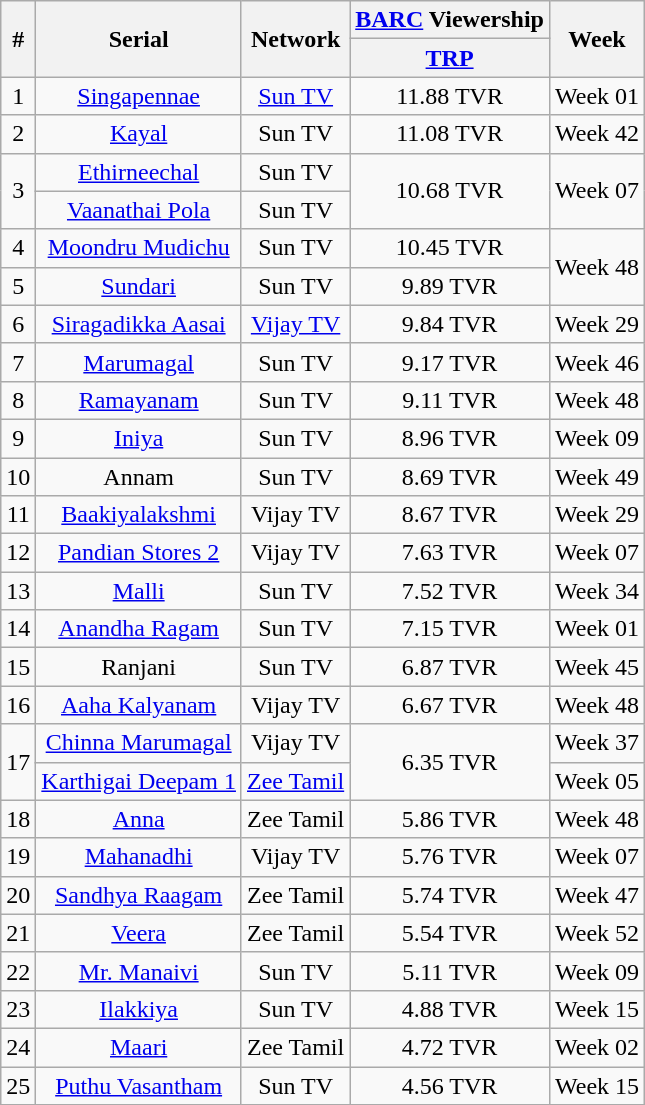<table class="wikitable sortable" style="text-align:center">
<tr>
<th rowspan="2">#</th>
<th rowspan="2">Serial</th>
<th rowspan="2">Network</th>
<th colspan="1"><a href='#'>BARC</a> Viewership</th>
<th rowspan="2">Week</th>
</tr>
<tr>
<th><a href='#'>TRP</a></th>
</tr>
<tr>
<td>1</td>
<td><a href='#'>Singapennae</a></td>
<td><a href='#'>Sun TV</a></td>
<td>11.88 TVR</td>
<td>Week 01</td>
</tr>
<tr>
<td>2</td>
<td><a href='#'>Kayal</a></td>
<td>Sun TV</td>
<td>11.08 TVR</td>
<td>Week 42</td>
</tr>
<tr>
<td rowspan=2>3</td>
<td><a href='#'>Ethirneechal</a></td>
<td>Sun TV</td>
<td rowspan=2>10.68 TVR</td>
<td rowspan=2>Week 07</td>
</tr>
<tr>
<td><a href='#'>Vaanathai Pola</a></td>
<td>Sun TV</td>
</tr>
<tr>
<td>4</td>
<td><a href='#'>Moondru Mudichu</a></td>
<td>Sun TV</td>
<td>10.45 TVR</td>
<td rowspan=2>Week 48</td>
</tr>
<tr>
<td>5</td>
<td><a href='#'>Sundari</a></td>
<td>Sun TV</td>
<td>9.89 TVR</td>
</tr>
<tr>
<td>6</td>
<td><a href='#'>Siragadikka Aasai</a></td>
<td><a href='#'>Vijay TV</a></td>
<td>9.84 TVR</td>
<td>Week 29</td>
</tr>
<tr>
<td>7</td>
<td><a href='#'>Marumagal</a></td>
<td>Sun TV</td>
<td>9.17 TVR</td>
<td>Week 46</td>
</tr>
<tr>
<td>8</td>
<td><a href='#'>Ramayanam</a></td>
<td>Sun TV</td>
<td>9.11 TVR</td>
<td>Week 48</td>
</tr>
<tr>
<td>9</td>
<td><a href='#'>Iniya</a></td>
<td>Sun TV</td>
<td>8.96 TVR</td>
<td>Week 09</td>
</tr>
<tr>
<td>10</td>
<td>Annam</td>
<td>Sun TV</td>
<td>8.69 TVR</td>
<td>Week 49</td>
</tr>
<tr>
<td>11</td>
<td><a href='#'>Baakiyalakshmi</a></td>
<td>Vijay TV</td>
<td>8.67 TVR</td>
<td>Week 29</td>
</tr>
<tr>
<td>12</td>
<td><a href='#'>Pandian Stores 2</a></td>
<td>Vijay TV</td>
<td>7.63 TVR</td>
<td>Week 07</td>
</tr>
<tr>
<td>13</td>
<td><a href='#'>Malli</a></td>
<td>Sun TV</td>
<td>7.52 TVR</td>
<td>Week 34</td>
</tr>
<tr>
<td>14</td>
<td><a href='#'>Anandha Ragam</a></td>
<td>Sun TV</td>
<td>7.15 TVR</td>
<td>Week 01</td>
</tr>
<tr>
<td>15</td>
<td>Ranjani</td>
<td>Sun TV</td>
<td>6.87 TVR</td>
<td>Week 45</td>
</tr>
<tr>
<td>16</td>
<td><a href='#'>Aaha Kalyanam</a></td>
<td>Vijay TV</td>
<td>6.67 TVR</td>
<td>Week 48</td>
</tr>
<tr>
<td rowspan=2>17</td>
<td><a href='#'>Chinna Marumagal</a></td>
<td>Vijay TV</td>
<td rowspan=2>6.35 TVR</td>
<td>Week 37</td>
</tr>
<tr>
<td><a href='#'>Karthigai Deepam 1</a></td>
<td><a href='#'>Zee Tamil</a></td>
<td>Week 05</td>
</tr>
<tr>
<td>18</td>
<td><a href='#'>Anna</a></td>
<td>Zee Tamil</td>
<td>5.86 TVR</td>
<td>Week 48</td>
</tr>
<tr>
<td>19</td>
<td><a href='#'>Mahanadhi</a></td>
<td>Vijay TV</td>
<td>5.76 TVR</td>
<td>Week 07</td>
</tr>
<tr>
<td>20</td>
<td><a href='#'>Sandhya Raagam</a></td>
<td>Zee Tamil</td>
<td>5.74 TVR</td>
<td>Week 47</td>
</tr>
<tr>
<td>21</td>
<td><a href='#'>Veera</a></td>
<td>Zee Tamil</td>
<td>5.54 TVR</td>
<td>Week 52</td>
</tr>
<tr>
<td>22</td>
<td><a href='#'>Mr. Manaivi</a></td>
<td>Sun TV</td>
<td>5.11 TVR</td>
<td>Week 09</td>
</tr>
<tr>
<td>23</td>
<td><a href='#'>Ilakkiya</a></td>
<td>Sun TV</td>
<td>4.88 TVR</td>
<td>Week 15</td>
</tr>
<tr>
<td>24</td>
<td><a href='#'>Maari</a></td>
<td>Zee Tamil</td>
<td>4.72 TVR</td>
<td>Week 02</td>
</tr>
<tr>
<td>25</td>
<td><a href='#'>Puthu Vasantham</a></td>
<td>Sun TV</td>
<td>4.56 TVR</td>
<td>Week 15</td>
</tr>
<tr>
</tr>
</table>
